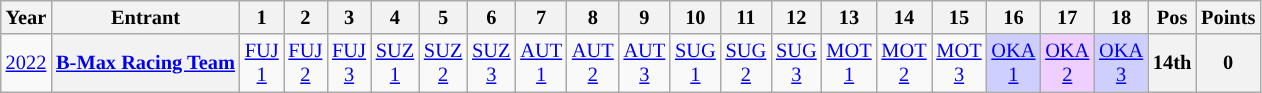<table class="wikitable" style="text-align:center; font-size:85%">
<tr>
<th>Year</th>
<th>Entrant</th>
<th>1</th>
<th>2</th>
<th>3</th>
<th>4</th>
<th>5</th>
<th>6</th>
<th>7</th>
<th>8</th>
<th>9</th>
<th>10</th>
<th>11</th>
<th>12</th>
<th>13</th>
<th>14</th>
<th>15</th>
<th>16</th>
<th>17</th>
<th>18</th>
<th>Pos</th>
<th>Points</th>
</tr>
<tr>
<td><a href='#'>2022</a></td>
<th nowrap><a href='#'>B-Max Racing Team</a></th>
<td><a href='#'>FUJ<br>1</a></td>
<td><a href='#'>FUJ<br>2</a></td>
<td><a href='#'>FUJ<br>3</a></td>
<td><a href='#'>SUZ<br>1</a></td>
<td><a href='#'>SUZ<br>2</a></td>
<td><a href='#'>SUZ<br>3</a></td>
<td><a href='#'>AUT<br>1</a></td>
<td><a href='#'>AUT<br>2</a></td>
<td><a href='#'>AUT<br>3</a></td>
<td><a href='#'>SUG<br>1</a></td>
<td><a href='#'>SUG<br>2</a></td>
<td><a href='#'>SUG<br>3</a></td>
<td><a href='#'>MOT<br>1</a></td>
<td><a href='#'>MOT<br>2</a></td>
<td><a href='#'>MOT<br>3</a></td>
<td style="background:#CFCFFF"><a href='#'>OKA<br>1</a><br></td>
<td style="background:#EFCFFF"><a href='#'>OKA<br>2</a><br></td>
<td style="background:#CFCFFF"><a href='#'>OKA<br>3</a><br></td>
<th>14th</th>
<th>0</th>
</tr>
</table>
